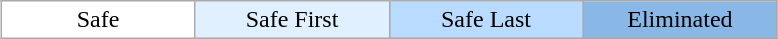<table class="wikitable" style="margin:1em auto; text-align:center;">
<tr>
<td style="background:#fff; width:15%;">Safe</td>
<td style="background:#e0f0ff; width:15%;">Safe First</td>
<td style="background:#b8dbff; width:15%;">Safe Last</td>
<td style="background:#8ab8e6; width:15%;">Eliminated</td>
</tr>
</table>
